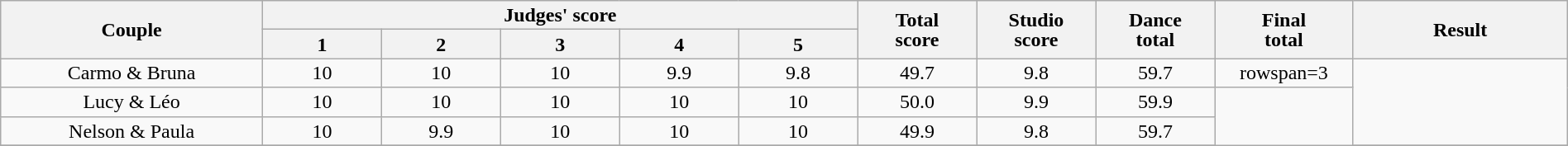<table class="wikitable" style="font-size:100%; line-height:16px; text-align:center" width="100%">
<tr>
<th rowspan=2 width="11.0%">Couple</th>
<th colspan=5 width="25.0%">Judges' score</th>
<th rowspan=2 width="05.0%">Total<br>score</th>
<th rowspan=2 width="05.0%">Studio<br>score</th>
<th rowspan=2 width="05.0%">Dance<br>total</th>
<th rowspan=2 width="05.0%">Final<br>total</th>
<th rowspan=2 width="09.0%">Result</th>
</tr>
<tr>
<th width="05.0%">1</th>
<th width="05.0%">2</th>
<th width="05.0%">3</th>
<th width="05.0%">4</th>
<th width="05.0%">5</th>
</tr>
<tr>
<td>Carmo & Bruna</td>
<td>10</td>
<td>10</td>
<td>10</td>
<td>9.9</td>
<td>9.8</td>
<td>49.7</td>
<td>9.8</td>
<td>59.7</td>
<td>rowspan=3 </td>
<td rowspan=3></td>
</tr>
<tr>
<td>Lucy & Léo</td>
<td>10</td>
<td>10</td>
<td>10</td>
<td>10</td>
<td>10</td>
<td>50.0</td>
<td>9.9</td>
<td>59.9</td>
</tr>
<tr>
<td>Nelson & Paula</td>
<td>10</td>
<td>9.9</td>
<td>10</td>
<td>10</td>
<td>10</td>
<td>49.9</td>
<td>9.8</td>
<td>59.7</td>
</tr>
<tr>
</tr>
</table>
